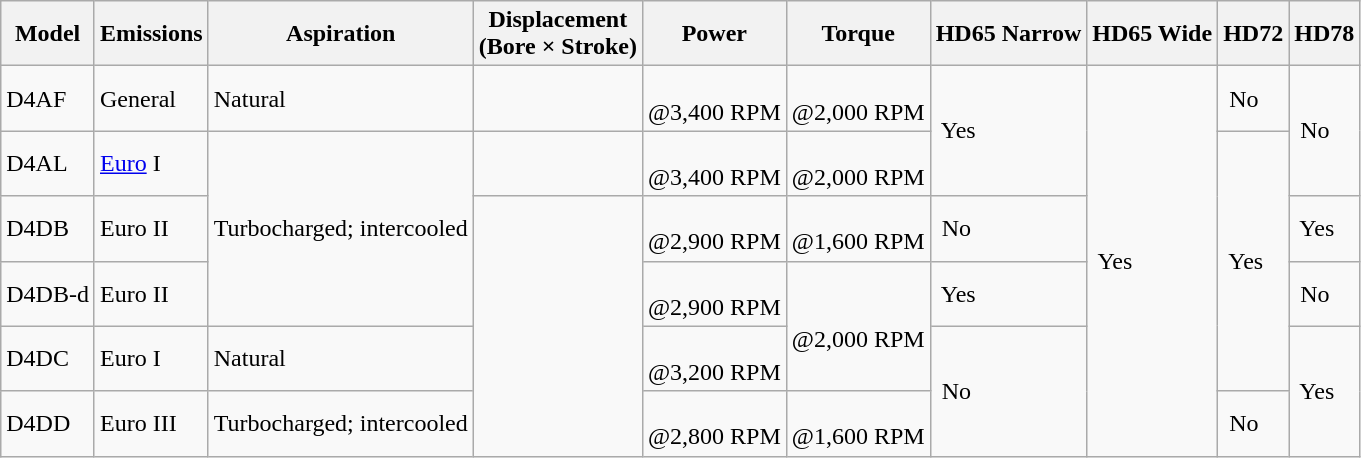<table class="wikitable sortable">
<tr>
<th>Model</th>
<th>Emissions</th>
<th>Aspiration</th>
<th>Displacement<br>(Bore × Stroke)</th>
<th>Power</th>
<th>Torque</th>
<th>HD65 Narrow</th>
<th>HD65 Wide</th>
<th>HD72</th>
<th>HD78</th>
</tr>
<tr>
<td>D4AF</td>
<td>General</td>
<td>Natural</td>
<td><br></td>
<td><br>@3,400 RPM</td>
<td><br>@2,000 RPM</td>
<td rowspan="2"> Yes</td>
<td rowspan="6"> Yes</td>
<td> No</td>
<td rowspan="2"> No</td>
</tr>
<tr>
<td>D4AL</td>
<td><a href='#'>Euro</a> I</td>
<td rowspan="3">Turbocharged; intercooled</td>
<td><br></td>
<td><br>@3,400 RPM</td>
<td><br>@2,000 RPM</td>
<td rowspan="4"> Yes</td>
</tr>
<tr>
<td>D4DB</td>
<td>Euro II</td>
<td rowspan="4"><br></td>
<td><br>@2,900 RPM</td>
<td><br>@1,600 RPM</td>
<td> No</td>
<td> Yes</td>
</tr>
<tr>
<td>D4DB-d</td>
<td>Euro II</td>
<td><br>@2,900 RPM</td>
<td rowspan="2"><br>@2,000 RPM</td>
<td> Yes</td>
<td> No</td>
</tr>
<tr>
<td>D4DC</td>
<td>Euro I</td>
<td>Natural</td>
<td><br>@3,200 RPM</td>
<td rowspan="2"> No</td>
<td rowspan="2"> Yes</td>
</tr>
<tr>
<td>D4DD</td>
<td>Euro III</td>
<td>Turbocharged; intercooled</td>
<td><br>@2,800 RPM</td>
<td><br>@1,600 RPM</td>
<td> No</td>
</tr>
</table>
